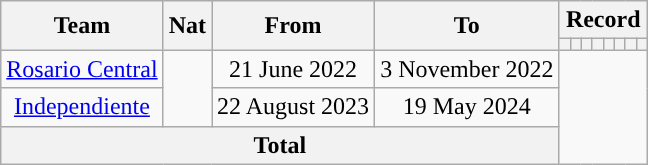<table class="wikitable" tyle="text-align: center">
<tr>
<th rowspan="2">Team</th>
<th rowspan="2">Nat</th>
<th rowspan="2">From</th>
<th rowspan="2">To</th>
<th colspan="8">Record</th>
</tr>
<tr>
<th></th>
<th></th>
<th></th>
<th></th>
<th></th>
<th></th>
<th></th>
<th></th>
</tr>
<tr>
<td align=center><a href='#'>Rosario Central</a></td>
<td rowspan="2"></td>
<td align=center>21 June 2022</td>
<td align=center>3 November 2022<br></td>
</tr>
<tr>
<td align=center><a href='#'>Independiente</a></td>
<td align=center>22 August 2023</td>
<td align=center>19 May 2024<br></td>
</tr>
<tr>
<th colspan="4">Total<br></th>
</tr>
</table>
